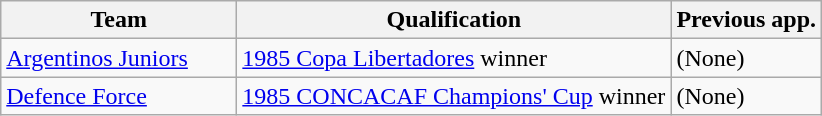<table class="wikitable">
<tr>
<th width=150px>Team</th>
<th width=>Qualification</th>
<th>Previous app.</th>
</tr>
<tr>
<td> <a href='#'>Argentinos Juniors</a></td>
<td><a href='#'>1985 Copa Libertadores</a> winner</td>
<td>(None)</td>
</tr>
<tr>
<td> <a href='#'>Defence Force</a></td>
<td><a href='#'>1985 CONCACAF Champions' Cup</a> winner</td>
<td>(None)</td>
</tr>
</table>
